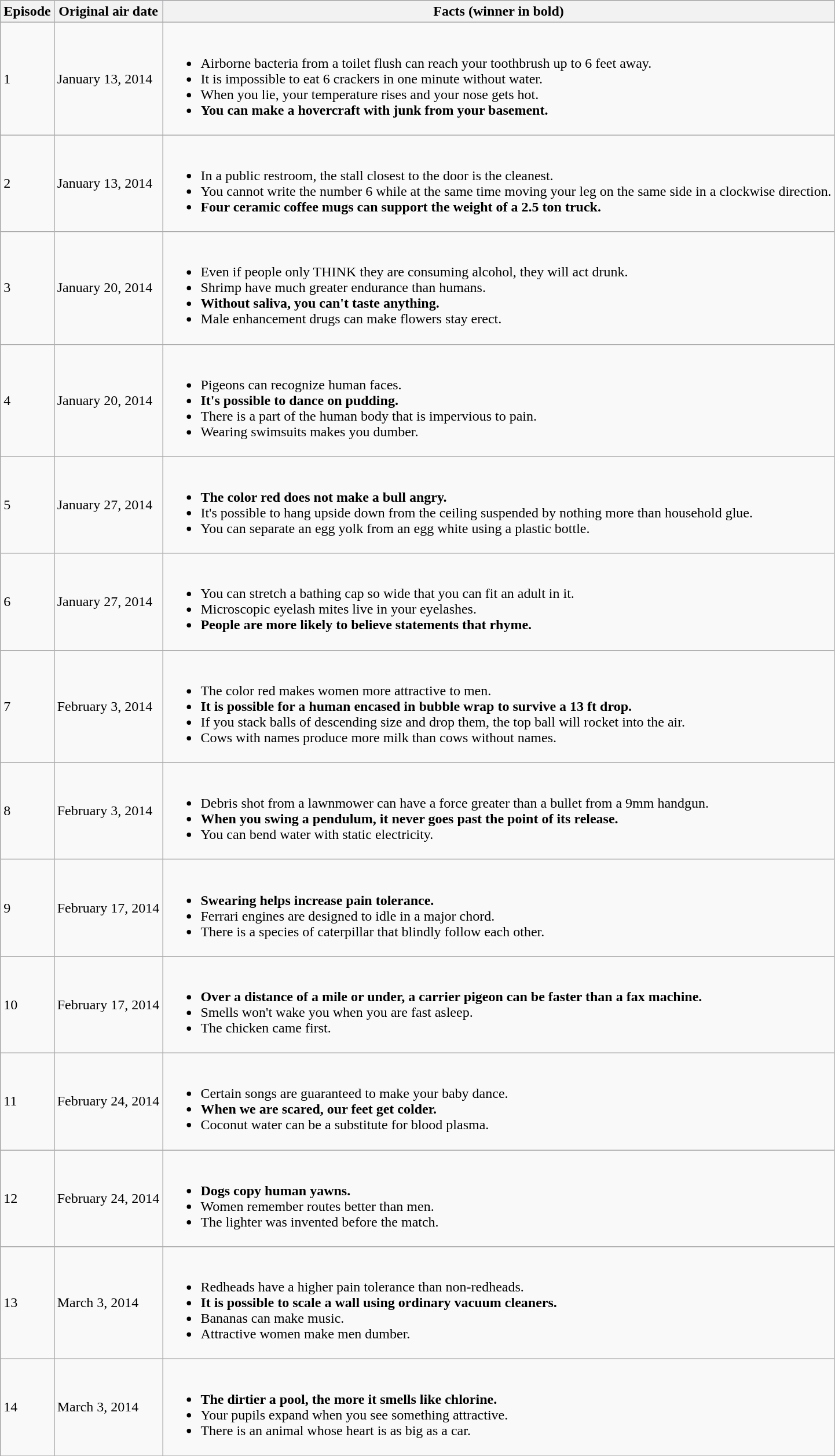<table class="wikitable">
<tr style="background:#b0c4de; text-align:center;">
<th>Episode</th>
<th>Original air date</th>
<th>Facts (winner in bold)</th>
</tr>
<tr>
<td>1</td>
<td>January 13, 2014</td>
<td><br><ul><li>Airborne bacteria from a toilet flush can reach your toothbrush up to 6 feet away.</li><li>It is impossible to eat 6 crackers in one minute without water.</li><li>When you lie, your temperature rises and your nose gets hot.</li><li><strong>You can make a hovercraft with junk from your basement.</strong></li></ul></td>
</tr>
<tr>
<td>2</td>
<td>January 13, 2014</td>
<td><br><ul><li>In a public restroom, the stall closest to the door is the cleanest.</li><li>You cannot write the number 6 while at the same time moving your leg on the same side in a clockwise direction.</li><li><strong>Four ceramic coffee mugs can support the weight of a 2.5 ton truck.</strong></li></ul></td>
</tr>
<tr>
<td>3</td>
<td>January 20, 2014</td>
<td><br><ul><li>Even if people only THINK they are consuming alcohol, they will act drunk.</li><li>Shrimp have much greater endurance than humans.</li><li><strong>Without saliva, you can't taste anything.</strong></li><li>Male enhancement drugs can make flowers stay erect.</li></ul></td>
</tr>
<tr>
<td>4</td>
<td>January 20, 2014</td>
<td><br><ul><li>Pigeons can recognize human faces.</li><li><strong>It's possible to dance on pudding.</strong></li><li>There is a part of the human body that is impervious to pain.</li><li>Wearing swimsuits makes you dumber.</li></ul></td>
</tr>
<tr>
<td>5</td>
<td>January 27, 2014</td>
<td><br><ul><li><strong>The color red does not make a bull angry.</strong></li><li>It's possible to hang upside down from the ceiling suspended by nothing more than household glue.</li><li>You can separate an egg yolk from an egg white using a plastic bottle.</li></ul></td>
</tr>
<tr>
<td>6</td>
<td>January 27, 2014</td>
<td><br><ul><li>You can stretch a bathing cap so wide that you can fit an adult in it.</li><li>Microscopic eyelash mites live in your eyelashes.</li><li><strong>People are more likely to believe statements that rhyme.</strong></li></ul></td>
</tr>
<tr>
<td>7</td>
<td>February 3, 2014</td>
<td><br><ul><li>The color red makes women more attractive to men.</li><li><strong>It is possible for a human encased in bubble wrap to survive a 13 ft drop.</strong></li><li>If you stack balls of descending size and drop them, the top ball will rocket into the air.</li><li>Cows with names produce more milk than cows without names.</li></ul></td>
</tr>
<tr>
<td>8</td>
<td>February 3, 2014</td>
<td><br><ul><li>Debris shot from a lawnmower can have a force greater than a bullet from a 9mm handgun.</li><li><strong>When you swing a pendulum, it never goes past the point of its release.</strong></li><li>You can bend water with static electricity.</li></ul></td>
</tr>
<tr>
<td>9</td>
<td>February 17, 2014</td>
<td><br><ul><li><strong>Swearing helps increase pain tolerance.</strong></li><li>Ferrari engines are designed to idle in a major chord.</li><li>There is a species of caterpillar that blindly follow each other.</li></ul></td>
</tr>
<tr>
<td>10</td>
<td>February 17, 2014</td>
<td><br><ul><li><strong>Over a distance of a mile or under, a carrier pigeon can be faster than a fax machine.</strong></li><li>Smells won't wake you when you are fast asleep.</li><li>The chicken came first.</li></ul></td>
</tr>
<tr>
<td>11</td>
<td>February 24, 2014</td>
<td><br><ul><li>Certain songs are guaranteed to make your baby dance.</li><li><strong>When we are scared, our feet get colder.</strong></li><li>Coconut water can be a substitute for blood plasma.</li></ul></td>
</tr>
<tr>
<td>12</td>
<td>February 24, 2014</td>
<td><br><ul><li><strong>Dogs copy human yawns.</strong></li><li>Women remember routes better than men.</li><li>The lighter was invented before the match.</li></ul></td>
</tr>
<tr>
<td>13</td>
<td>March 3, 2014</td>
<td><br><ul><li>Redheads have a higher pain tolerance than non-redheads.</li><li><strong>It is possible to scale a wall using ordinary vacuum cleaners.</strong></li><li>Bananas can make music.</li><li>Attractive women make men dumber.</li></ul></td>
</tr>
<tr>
<td>14</td>
<td>March 3, 2014</td>
<td><br><ul><li><strong>The dirtier a pool, the more it smells like chlorine.</strong></li><li>Your pupils expand when you see something attractive.</li><li>There is an animal whose heart is as big as a car.</li></ul></td>
</tr>
<tr>
</tr>
</table>
